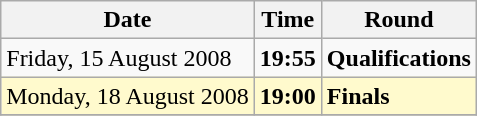<table class="wikitable">
<tr>
<th>Date</th>
<th>Time</th>
<th>Round</th>
</tr>
<tr>
<td>Friday, 15 August 2008</td>
<td><strong>19:55</strong></td>
<td><strong>Qualifications</strong></td>
</tr>
<tr>
<td style=background:lemonchiffon>Monday, 18 August 2008</td>
<td style=background:lemonchiffon><strong>19:00</strong></td>
<td style=background:lemonchiffon><strong>Finals</strong></td>
</tr>
<tr>
</tr>
</table>
